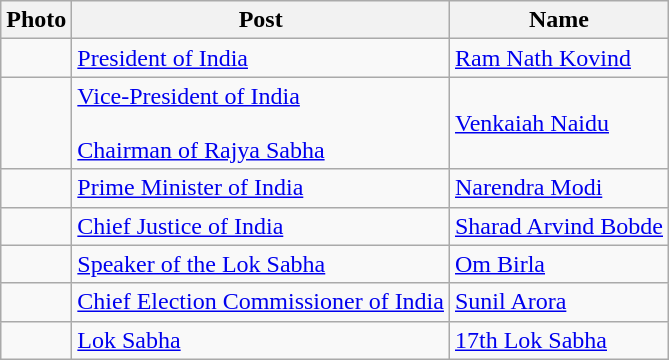<table class=wikitable>
<tr>
<th>Photo</th>
<th>Post</th>
<th>Name</th>
</tr>
<tr>
<td></td>
<td><a href='#'>President of India</a></td>
<td><a href='#'>Ram Nath Kovind</a></td>
</tr>
<tr>
<td></td>
<td><a href='#'>Vice-President of India</a><br><br><a href='#'>Chairman of Rajya Sabha</a></td>
<td><a href='#'>Venkaiah Naidu</a></td>
</tr>
<tr>
<td></td>
<td><a href='#'>Prime Minister of India</a></td>
<td><a href='#'>Narendra Modi</a></td>
</tr>
<tr>
<td></td>
<td><a href='#'>Chief Justice of India</a></td>
<td><a href='#'>Sharad Arvind Bobde</a></td>
</tr>
<tr>
<td></td>
<td><a href='#'>Speaker of the Lok Sabha</a></td>
<td><a href='#'>Om Birla</a></td>
</tr>
<tr>
<td></td>
<td><a href='#'>Chief Election Commissioner of India</a></td>
<td><a href='#'>Sunil Arora</a></td>
</tr>
<tr>
<td></td>
<td><a href='#'>Lok Sabha</a></td>
<td><a href='#'>17th Lok Sabha</a></td>
</tr>
</table>
